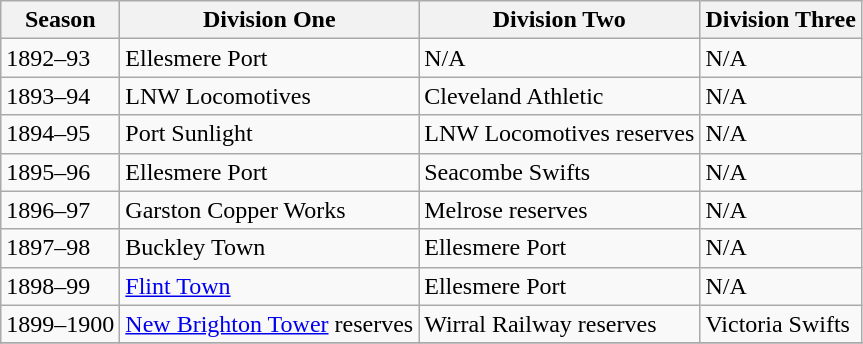<table class="wikitable">
<tr>
<th>Season</th>
<th>Division One</th>
<th>Division Two</th>
<th>Division Three</th>
</tr>
<tr>
<td>1892–93</td>
<td>Ellesmere Port</td>
<td>N/A</td>
<td>N/A</td>
</tr>
<tr>
<td>1893–94</td>
<td>LNW Locomotives</td>
<td>Cleveland Athletic</td>
<td>N/A</td>
</tr>
<tr>
<td>1894–95</td>
<td>Port Sunlight</td>
<td>LNW Locomotives reserves</td>
<td>N/A</td>
</tr>
<tr>
<td>1895–96</td>
<td>Ellesmere Port</td>
<td>Seacombe Swifts</td>
<td>N/A</td>
</tr>
<tr>
<td>1896–97</td>
<td>Garston Copper Works</td>
<td>Melrose reserves</td>
<td>N/A</td>
</tr>
<tr>
<td>1897–98</td>
<td>Buckley Town</td>
<td>Ellesmere Port</td>
<td>N/A</td>
</tr>
<tr>
<td>1898–99</td>
<td><a href='#'>Flint Town</a></td>
<td>Ellesmere Port</td>
<td>N/A</td>
</tr>
<tr>
<td>1899–1900</td>
<td><a href='#'>New Brighton Tower</a> reserves</td>
<td>Wirral Railway reserves</td>
<td>Victoria Swifts</td>
</tr>
<tr>
</tr>
</table>
